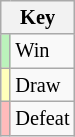<table class="wikitable" style="font-size: 85%">
<tr>
<th colspan="2">Key</th>
</tr>
<tr>
<td bgcolor=#BBF3BB></td>
<td>Win</td>
</tr>
<tr>
<td bgcolor=#FFFFBB></td>
<td>Draw</td>
</tr>
<tr>
<td bgcolor=#FFBBBB></td>
<td>Defeat</td>
</tr>
</table>
